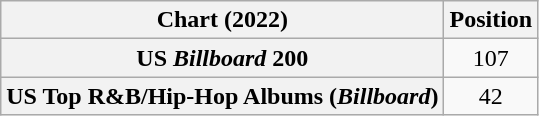<table class="wikitable sortable plainrowheaders" style="text-align:center">
<tr>
<th scope="col">Chart (2022)</th>
<th scope="col">Position</th>
</tr>
<tr>
<th scope="row">US <em>Billboard</em> 200</th>
<td>107</td>
</tr>
<tr>
<th scope="row">US Top R&B/Hip-Hop Albums (<em>Billboard</em>)</th>
<td>42</td>
</tr>
</table>
